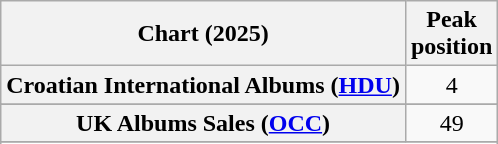<table class="wikitable sortable plainrowheaders" style="text-align:center">
<tr>
<th scope="col">Chart (2025)</th>
<th scope="col">Peak<br>position</th>
</tr>
<tr>
<th scope="row">Croatian International Albums (<a href='#'>HDU</a>)</th>
<td>4</td>
</tr>
<tr>
</tr>
<tr>
</tr>
<tr>
<th scope="row">UK Albums Sales (<a href='#'>OCC</a>)</th>
<td>49</td>
</tr>
<tr>
</tr>
<tr>
</tr>
<tr>
</tr>
</table>
